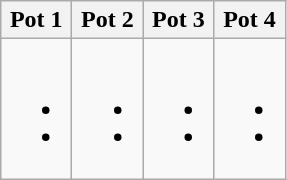<table class="wikitable">
<tr>
<th>Pot 1</th>
<th>Pot 2</th>
<th>Pot 3</th>
<th>Pot 4</th>
</tr>
<tr>
<td><br><ul><li> </li><li> </li></ul></td>
<td><br><ul><li></li><li></li></ul></td>
<td><br><ul><li></li><li></li></ul></td>
<td><br><ul><li></li><li></li></ul></td>
</tr>
</table>
